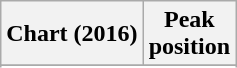<table class="wikitable sortable plainrowheaders" style="text-align:center">
<tr>
<th scope="col">Chart (2016)</th>
<th scope="col">Peak<br> position</th>
</tr>
<tr>
</tr>
<tr>
</tr>
<tr>
</tr>
<tr>
</tr>
</table>
